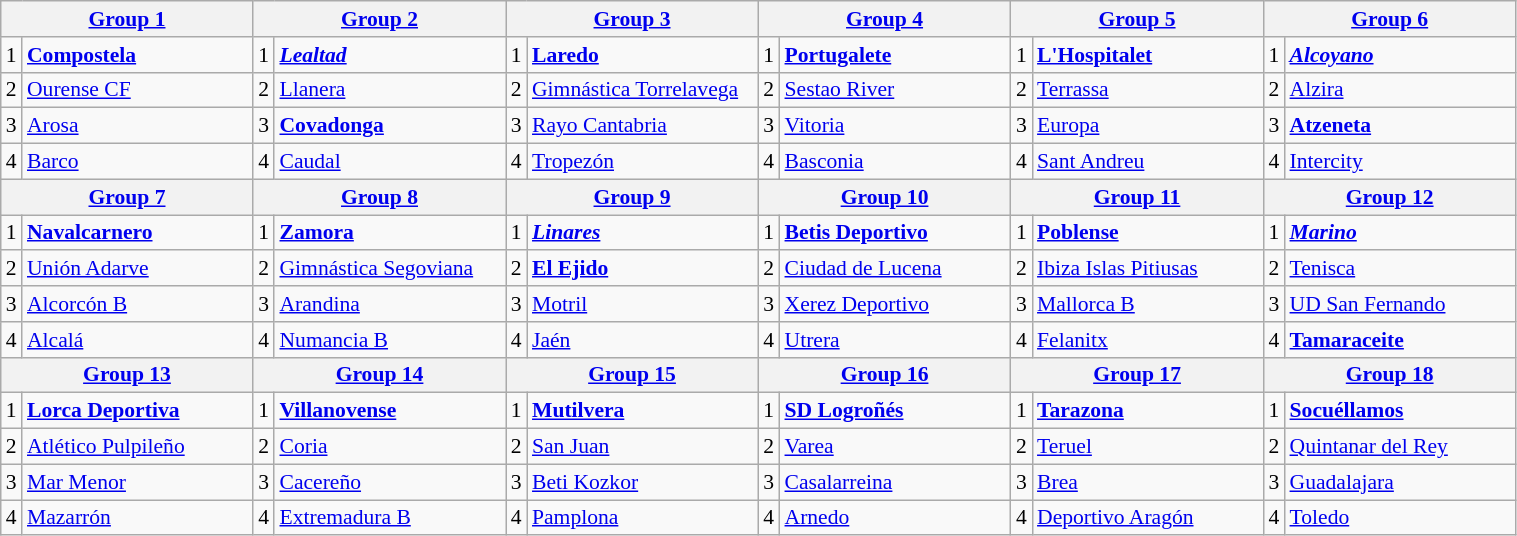<table class="wikitable" style="width:80%; font-size:90%">
<tr>
<th width=16% colspan=2><a href='#'>Group 1</a></th>
<th width=16% colspan=2><a href='#'>Group 2</a></th>
<th width=16% colspan=2><a href='#'>Group 3</a></th>
<th width=16% colspan=2><a href='#'>Group 4</a></th>
<th width=16% colspan=2><a href='#'>Group 5</a></th>
<th width=16% colspan=2><a href='#'>Group 6</a></th>
</tr>
<tr>
<td width=1%>1</td>
<td><strong><a href='#'>Compostela</a></strong></td>
<td width=1%>1</td>
<td><strong><em><a href='#'>Lealtad</a></em></strong></td>
<td width=1%>1</td>
<td><strong><a href='#'>Laredo</a></strong></td>
<td width=1%>1</td>
<td><strong><a href='#'>Portugalete</a></strong></td>
<td width=1%>1</td>
<td><strong><a href='#'>L'Hospitalet</a></strong></td>
<td width=1%>1</td>
<td><strong><em><a href='#'>Alcoyano</a></em></strong></td>
</tr>
<tr>
<td>2</td>
<td><a href='#'>Ourense CF</a></td>
<td>2</td>
<td><a href='#'>Llanera</a></td>
<td>2</td>
<td><a href='#'>Gimnástica Torrelavega</a></td>
<td>2</td>
<td><a href='#'>Sestao River</a></td>
<td>2</td>
<td><a href='#'>Terrassa</a></td>
<td>2</td>
<td><a href='#'>Alzira</a></td>
</tr>
<tr>
<td>3</td>
<td><a href='#'>Arosa</a></td>
<td>3</td>
<td><strong><a href='#'>Covadonga</a></strong></td>
<td>3</td>
<td><a href='#'>Rayo Cantabria</a></td>
<td>3</td>
<td><a href='#'>Vitoria</a></td>
<td>3</td>
<td><a href='#'>Europa</a></td>
<td>3</td>
<td><strong><a href='#'>Atzeneta</a></strong></td>
</tr>
<tr>
<td>4</td>
<td><a href='#'>Barco</a></td>
<td>4</td>
<td><a href='#'>Caudal</a></td>
<td>4</td>
<td><a href='#'>Tropezón</a></td>
<td>4</td>
<td><a href='#'>Basconia</a></td>
<td>4</td>
<td><a href='#'>Sant Andreu</a></td>
<td>4</td>
<td><a href='#'>Intercity</a></td>
</tr>
<tr>
<th colspan=2><a href='#'>Group 7</a></th>
<th colspan=2><a href='#'>Group 8</a></th>
<th colspan=2><a href='#'>Group 9</a></th>
<th colspan=2><a href='#'>Group 10</a></th>
<th colspan=2><a href='#'>Group 11</a></th>
<th colspan=2><a href='#'>Group 12</a></th>
</tr>
<tr>
<td>1</td>
<td><strong><a href='#'>Navalcarnero</a></strong></td>
<td>1</td>
<td><strong><a href='#'>Zamora</a></strong></td>
<td>1</td>
<td><strong><em><a href='#'>Linares</a></em></strong></td>
<td>1</td>
<td><strong><a href='#'>Betis Deportivo</a></strong></td>
<td>1</td>
<td><strong><a href='#'>Poblense</a></strong></td>
<td>1</td>
<td><strong><em><a href='#'>Marino</a></em></strong></td>
</tr>
<tr>
<td>2</td>
<td><a href='#'>Unión Adarve</a></td>
<td>2</td>
<td><a href='#'>Gimnástica Segoviana</a></td>
<td>2</td>
<td><strong><a href='#'>El Ejido</a></strong></td>
<td>2</td>
<td><a href='#'>Ciudad de Lucena</a></td>
<td>2</td>
<td><a href='#'>Ibiza Islas Pitiusas</a></td>
<td>2</td>
<td><a href='#'>Tenisca</a></td>
</tr>
<tr>
<td>3</td>
<td><a href='#'>Alcorcón B</a></td>
<td>3</td>
<td><a href='#'>Arandina</a></td>
<td>3</td>
<td><a href='#'>Motril</a></td>
<td>3</td>
<td><a href='#'>Xerez Deportivo</a></td>
<td>3</td>
<td><a href='#'>Mallorca B</a></td>
<td>3</td>
<td><a href='#'>UD San Fernando</a></td>
</tr>
<tr>
<td>4</td>
<td><a href='#'>Alcalá</a></td>
<td>4</td>
<td><a href='#'>Numancia B</a></td>
<td>4</td>
<td><a href='#'>Jaén</a></td>
<td>4</td>
<td><a href='#'>Utrera</a></td>
<td>4</td>
<td><a href='#'>Felanitx</a></td>
<td>4</td>
<td><strong><a href='#'>Tamaraceite</a></strong></td>
</tr>
<tr>
<th colspan=2><a href='#'>Group 13</a></th>
<th colspan=2><a href='#'>Group 14</a></th>
<th colspan=2><a href='#'>Group 15</a></th>
<th colspan=2><a href='#'>Group 16</a></th>
<th colspan=2><a href='#'>Group 17</a></th>
<th colspan=2><a href='#'>Group 18</a></th>
</tr>
<tr>
<td>1</td>
<td><strong><a href='#'>Lorca Deportiva</a></strong></td>
<td>1</td>
<td><strong><a href='#'>Villanovense</a></strong></td>
<td>1</td>
<td><strong><a href='#'>Mutilvera</a></strong></td>
<td>1</td>
<td><strong><a href='#'>SD Logroñés</a></strong></td>
<td>1</td>
<td><strong><a href='#'>Tarazona</a></strong></td>
<td>1</td>
<td><strong><a href='#'>Socuéllamos</a></strong></td>
</tr>
<tr>
<td>2</td>
<td><a href='#'>Atlético Pulpileño</a></td>
<td>2</td>
<td><a href='#'>Coria</a></td>
<td>2</td>
<td><a href='#'>San Juan</a></td>
<td>2</td>
<td><a href='#'>Varea</a></td>
<td>2</td>
<td><a href='#'>Teruel</a></td>
<td>2</td>
<td><a href='#'>Quintanar del Rey</a></td>
</tr>
<tr>
<td>3</td>
<td><a href='#'>Mar Menor</a></td>
<td>3</td>
<td><a href='#'>Cacereño</a></td>
<td>3</td>
<td><a href='#'>Beti Kozkor</a></td>
<td>3</td>
<td><a href='#'>Casalarreina</a></td>
<td>3</td>
<td><a href='#'>Brea</a></td>
<td>3</td>
<td><a href='#'>Guadalajara</a></td>
</tr>
<tr>
<td>4</td>
<td><a href='#'>Mazarrón</a></td>
<td>4</td>
<td><a href='#'>Extremadura B</a></td>
<td>4</td>
<td><a href='#'>Pamplona</a></td>
<td>4</td>
<td><a href='#'>Arnedo</a></td>
<td>4</td>
<td><a href='#'>Deportivo Aragón</a></td>
<td>4</td>
<td><a href='#'>Toledo</a></td>
</tr>
</table>
